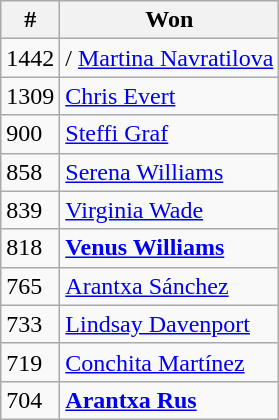<table class=wikitable style=display:inline-table>
<tr>
<th>#</th>
<th>Won</th>
</tr>
<tr>
<td>1442</td>
<td>/ <a href='#'>Martina Navratilova</a></td>
</tr>
<tr>
<td>1309</td>
<td> <a href='#'>Chris Evert</a></td>
</tr>
<tr>
<td>900</td>
<td> <a href='#'>Steffi Graf</a></td>
</tr>
<tr>
<td>858</td>
<td> <a href='#'>Serena Williams</a></td>
</tr>
<tr>
<td>839</td>
<td> <a href='#'>Virginia Wade</a></td>
</tr>
<tr>
<td>818</td>
<td> <strong><a href='#'>Venus Williams</a></strong></td>
</tr>
<tr>
<td>765</td>
<td> <a href='#'>Arantxa Sánchez</a></td>
</tr>
<tr>
<td>733</td>
<td> <a href='#'>Lindsay Davenport</a></td>
</tr>
<tr>
<td>719</td>
<td> <a href='#'>Conchita Martínez</a></td>
</tr>
<tr>
<td>704</td>
<td> <strong><a href='#'>Arantxa Rus</a></strong></td>
</tr>
</table>
